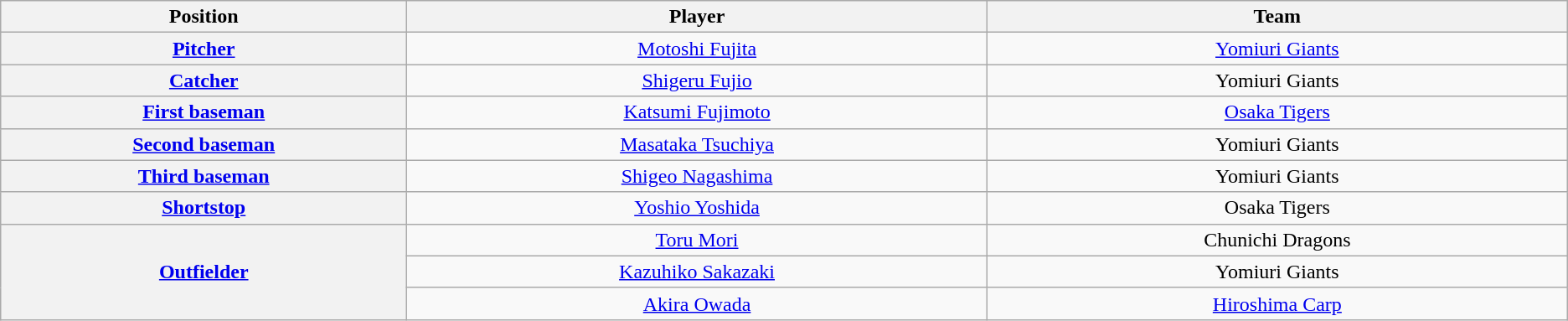<table class="wikitable" style="text-align:center;">
<tr>
<th scope="col" width="7%">Position</th>
<th scope="col" width="10%">Player</th>
<th scope="col" width="10%">Team</th>
</tr>
<tr>
<th scope="row" style="text-align:center;"><a href='#'>Pitcher</a></th>
<td><a href='#'>Motoshi Fujita</a></td>
<td><a href='#'>Yomiuri Giants</a></td>
</tr>
<tr>
<th scope="row" style="text-align:center;"><a href='#'>Catcher</a></th>
<td><a href='#'>Shigeru Fujio</a></td>
<td>Yomiuri Giants</td>
</tr>
<tr>
<th scope="row" style="text-align:center;"><a href='#'>First baseman</a></th>
<td><a href='#'>Katsumi Fujimoto</a></td>
<td><a href='#'>Osaka Tigers</a></td>
</tr>
<tr>
<th scope="row" style="text-align:center;"><a href='#'>Second baseman</a></th>
<td><a href='#'>Masataka Tsuchiya</a></td>
<td>Yomiuri Giants</td>
</tr>
<tr>
<th scope="row" style="text-align:center;"><a href='#'>Third baseman</a></th>
<td><a href='#'>Shigeo Nagashima</a></td>
<td>Yomiuri Giants</td>
</tr>
<tr>
<th scope="row" style="text-align:center;"><a href='#'>Shortstop</a></th>
<td><a href='#'>Yoshio Yoshida</a></td>
<td>Osaka Tigers</td>
</tr>
<tr>
<th scope="row" style="text-align:center;" rowspan=3><a href='#'>Outfielder</a></th>
<td><a href='#'>Toru Mori</a></td>
<td>Chunichi Dragons</td>
</tr>
<tr>
<td><a href='#'>Kazuhiko Sakazaki</a></td>
<td>Yomiuri Giants</td>
</tr>
<tr>
<td><a href='#'>Akira Owada</a></td>
<td><a href='#'>Hiroshima Carp</a></td>
</tr>
</table>
